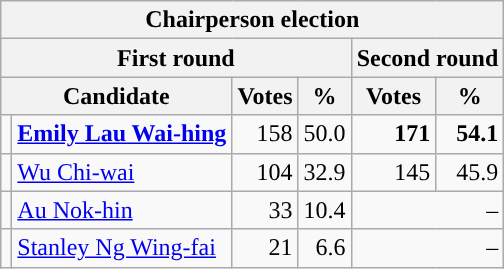<table class="wikitable" style="text-align:right">
<tr>
<th colspan=7>Chairperson election</th>
</tr>
<tr>
<th colspan=4>First round</th>
<th colspan=2>Second round</th>
</tr>
<tr>
<th colspan=2>Candidate</th>
<th>Votes</th>
<th>%</th>
<th>Votes</th>
<th>%</th>
</tr>
<tr>
<td></td>
<td align=left><strong><a href='#'>Emily Lau Wai-hing</a></strong></td>
<td>158</td>
<td>50.0</td>
<td><strong>171</strong></td>
<td><strong>54.1</strong></td>
</tr>
<tr>
<td></td>
<td align=left><a href='#'>Wu Chi-wai</a></td>
<td>104</td>
<td>32.9</td>
<td>145</td>
<td>45.9</td>
</tr>
<tr>
<td></td>
<td align=left><a href='#'>Au Nok-hin</a></td>
<td>33</td>
<td>10.4</td>
<td colspan=2>–</td>
</tr>
<tr>
<td></td>
<td align=left><a href='#'>Stanley Ng Wing-fai</a></td>
<td>21</td>
<td>6.6</td>
<td colspan=2>–</td>
</tr>
</table>
